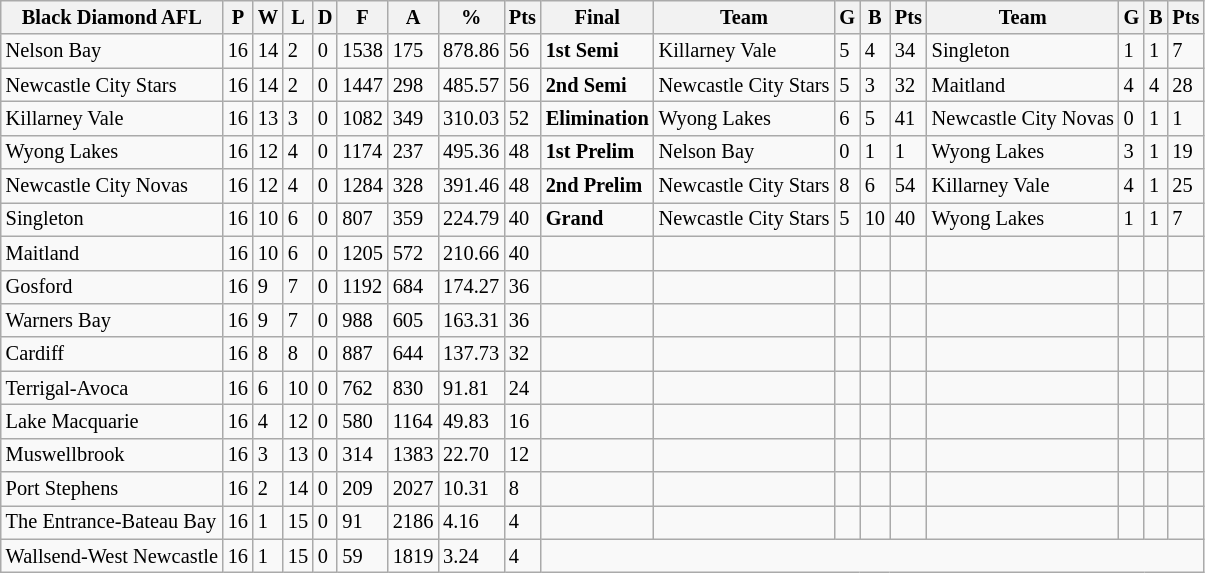<table style="font-size: 85%; text-align: left;" class="wikitable">
<tr>
<th>Black Diamond AFL</th>
<th>P</th>
<th>W</th>
<th>L</th>
<th>D</th>
<th>F</th>
<th>A</th>
<th>%</th>
<th>Pts</th>
<th>Final</th>
<th>Team</th>
<th>G</th>
<th>B</th>
<th>Pts</th>
<th>Team</th>
<th>G</th>
<th>B</th>
<th>Pts</th>
</tr>
<tr>
<td>Nelson Bay</td>
<td>16</td>
<td>14</td>
<td>2</td>
<td>0</td>
<td>1538</td>
<td>175</td>
<td>878.86</td>
<td>56</td>
<td><strong>1st Semi</strong></td>
<td>Killarney Vale</td>
<td>5</td>
<td>4</td>
<td>34</td>
<td>Singleton</td>
<td>1</td>
<td>1</td>
<td>7</td>
</tr>
<tr>
<td>Newcastle City Stars</td>
<td>16</td>
<td>14</td>
<td>2</td>
<td>0</td>
<td>1447</td>
<td>298</td>
<td>485.57</td>
<td>56</td>
<td><strong>2nd Semi</strong></td>
<td>Newcastle City Stars</td>
<td>5</td>
<td>3</td>
<td>32</td>
<td>Maitland</td>
<td>4</td>
<td>4</td>
<td>28</td>
</tr>
<tr>
<td>Killarney Vale</td>
<td>16</td>
<td>13</td>
<td>3</td>
<td>0</td>
<td>1082</td>
<td>349</td>
<td>310.03</td>
<td>52</td>
<td><strong>Elimination</strong></td>
<td>Wyong Lakes</td>
<td>6</td>
<td>5</td>
<td>41</td>
<td>Newcastle City Novas</td>
<td>0</td>
<td>1</td>
<td>1</td>
</tr>
<tr>
<td>Wyong Lakes</td>
<td>16</td>
<td>12</td>
<td>4</td>
<td>0</td>
<td>1174</td>
<td>237</td>
<td>495.36</td>
<td>48</td>
<td><strong>1st Prelim</strong></td>
<td>Nelson Bay</td>
<td>0</td>
<td>1</td>
<td>1</td>
<td>Wyong Lakes</td>
<td>3</td>
<td>1</td>
<td>19</td>
</tr>
<tr>
<td>Newcastle City Novas</td>
<td>16</td>
<td>12</td>
<td>4</td>
<td>0</td>
<td>1284</td>
<td>328</td>
<td>391.46</td>
<td>48</td>
<td><strong>2nd Prelim</strong></td>
<td>Newcastle City Stars</td>
<td>8</td>
<td>6</td>
<td>54</td>
<td>Killarney Vale</td>
<td>4</td>
<td>1</td>
<td>25</td>
</tr>
<tr>
<td>Singleton</td>
<td>16</td>
<td>10</td>
<td>6</td>
<td>0</td>
<td>807</td>
<td>359</td>
<td>224.79</td>
<td>40</td>
<td><strong>Grand</strong></td>
<td>Newcastle City Stars</td>
<td>5</td>
<td>10</td>
<td>40</td>
<td>Wyong Lakes</td>
<td>1</td>
<td>1</td>
<td>7</td>
</tr>
<tr>
<td>Maitland</td>
<td>16</td>
<td>10</td>
<td>6</td>
<td>0</td>
<td>1205</td>
<td>572</td>
<td>210.66</td>
<td>40</td>
<td></td>
<td></td>
<td></td>
<td></td>
<td></td>
<td></td>
<td></td>
<td></td>
<td></td>
</tr>
<tr>
<td>Gosford</td>
<td>16</td>
<td>9</td>
<td>7</td>
<td>0</td>
<td>1192</td>
<td>684</td>
<td>174.27</td>
<td>36</td>
<td></td>
<td></td>
<td></td>
<td></td>
<td></td>
<td></td>
<td></td>
<td></td>
<td></td>
</tr>
<tr>
<td>Warners Bay</td>
<td>16</td>
<td>9</td>
<td>7</td>
<td>0</td>
<td>988</td>
<td>605</td>
<td>163.31</td>
<td>36</td>
<td></td>
<td></td>
<td></td>
<td></td>
<td></td>
<td></td>
<td></td>
<td></td>
<td></td>
</tr>
<tr>
<td>Cardiff</td>
<td>16</td>
<td>8</td>
<td>8</td>
<td>0</td>
<td>887</td>
<td>644</td>
<td>137.73</td>
<td>32</td>
<td></td>
<td></td>
<td></td>
<td></td>
<td></td>
<td></td>
<td></td>
<td></td>
<td></td>
</tr>
<tr>
<td>Terrigal-Avoca</td>
<td>16</td>
<td>6</td>
<td>10</td>
<td>0</td>
<td>762</td>
<td>830</td>
<td>91.81</td>
<td>24</td>
<td></td>
<td></td>
<td></td>
<td></td>
<td></td>
<td></td>
<td></td>
<td></td>
<td></td>
</tr>
<tr>
<td>Lake Macquarie</td>
<td>16</td>
<td>4</td>
<td>12</td>
<td>0</td>
<td>580</td>
<td>1164</td>
<td>49.83</td>
<td>16</td>
<td></td>
<td></td>
<td></td>
<td></td>
<td></td>
<td></td>
<td></td>
<td></td>
<td></td>
</tr>
<tr>
<td>Muswellbrook</td>
<td>16</td>
<td>3</td>
<td>13</td>
<td>0</td>
<td>314</td>
<td>1383</td>
<td>22.70</td>
<td>12</td>
<td></td>
<td></td>
<td></td>
<td></td>
<td></td>
<td></td>
<td></td>
<td></td>
<td></td>
</tr>
<tr>
<td>Port Stephens</td>
<td>16</td>
<td>2</td>
<td>14</td>
<td>0</td>
<td>209</td>
<td>2027</td>
<td>10.31</td>
<td>8</td>
<td></td>
<td></td>
<td></td>
<td></td>
<td></td>
<td></td>
<td></td>
<td></td>
<td></td>
</tr>
<tr>
<td>The Entrance-Bateau Bay</td>
<td>16</td>
<td>1</td>
<td>15</td>
<td>0</td>
<td>91</td>
<td>2186</td>
<td>4.16</td>
<td>4</td>
<td></td>
<td></td>
<td></td>
<td></td>
<td></td>
<td></td>
<td></td>
<td></td>
<td></td>
</tr>
<tr>
<td>Wallsend-West Newcastle</td>
<td>16</td>
<td>1</td>
<td>15</td>
<td>0</td>
<td>59</td>
<td>1819</td>
<td>3.24</td>
<td>4</td>
</tr>
</table>
